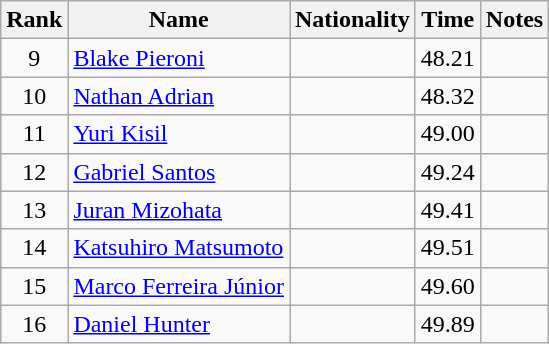<table class="wikitable sortable" style="text-align:center">
<tr>
<th>Rank</th>
<th>Name</th>
<th>Nationality</th>
<th>Time</th>
<th>Notes</th>
</tr>
<tr>
<td>9</td>
<td align=left><a href='#'>Blake Pieroni</a></td>
<td align=left></td>
<td>48.21</td>
<td></td>
</tr>
<tr>
<td>10</td>
<td align=left><a href='#'>Nathan Adrian</a></td>
<td align=left></td>
<td>48.32</td>
<td></td>
</tr>
<tr>
<td>11</td>
<td align=left><a href='#'>Yuri Kisil</a></td>
<td align=left></td>
<td>49.00</td>
<td></td>
</tr>
<tr>
<td>12</td>
<td align=left><a href='#'>Gabriel Santos</a></td>
<td align=left></td>
<td>49.24</td>
<td></td>
</tr>
<tr>
<td>13</td>
<td align=left><a href='#'>Juran Mizohata</a></td>
<td align=left></td>
<td>49.41</td>
<td></td>
</tr>
<tr>
<td>14</td>
<td align=left><a href='#'>Katsuhiro Matsumoto</a></td>
<td align=left></td>
<td>49.51</td>
<td></td>
</tr>
<tr>
<td>15</td>
<td align=left><a href='#'>Marco Ferreira Júnior</a></td>
<td align=left></td>
<td>49.60</td>
<td></td>
</tr>
<tr>
<td>16</td>
<td align=left><a href='#'>Daniel Hunter</a></td>
<td align=left></td>
<td>49.89</td>
<td></td>
</tr>
</table>
